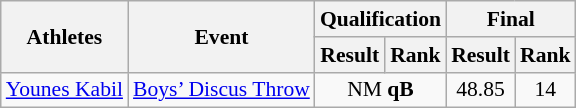<table class="wikitable" border="1" style="font-size:90%">
<tr>
<th rowspan=2>Athletes</th>
<th rowspan=2>Event</th>
<th colspan=2>Qualification</th>
<th colspan=2>Final</th>
</tr>
<tr>
<th>Result</th>
<th>Rank</th>
<th>Result</th>
<th>Rank</th>
</tr>
<tr>
<td><a href='#'>Younes Kabil</a></td>
<td><a href='#'>Boys’ Discus Throw</a></td>
<td align=center colspan=2>NM <strong>qB</strong></td>
<td align=center>48.85</td>
<td align=center>14</td>
</tr>
</table>
